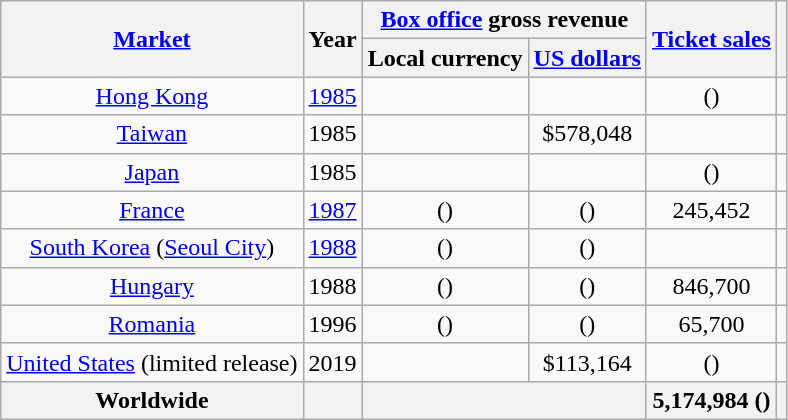<table class="wikitable sortable" style="text-align:center;">
<tr>
<th rowspan="2"><a href='#'>Market</a></th>
<th rowspan="2">Year</th>
<th colspan="2"><a href='#'>Box office</a> gross revenue</th>
<th rowspan="2"><a href='#'>Ticket sales</a></th>
<th rowspan="2" class="unsortable"></th>
</tr>
<tr>
<th class="unsortable">Local currency</th>
<th><a href='#'>US dollars</a></th>
</tr>
<tr>
<td><a href='#'>Hong Kong</a></td>
<td><a href='#'>1985</a></td>
<td></td>
<td></td>
<td> ()</td>
<td></td>
</tr>
<tr>
<td><a href='#'>Taiwan</a></td>
<td>1985</td>
<td></td>
<td>$578,048</td>
<td></td>
<td></td>
</tr>
<tr>
<td><a href='#'>Japan</a></td>
<td>1985</td>
<td></td>
<td></td>
<td> ()</td>
<td></td>
</tr>
<tr>
<td><a href='#'>France</a></td>
<td><a href='#'>1987</a></td>
<td> ()</td>
<td> ()</td>
<td>245,452</td>
<td></td>
</tr>
<tr>
<td><a href='#'>South Korea</a> (<a href='#'>Seoul City</a>)</td>
<td><a href='#'>1988</a></td>
<td> ()</td>
<td> ()</td>
<td></td>
<td></td>
</tr>
<tr>
<td><a href='#'>Hungary</a></td>
<td>1988</td>
<td> ()</td>
<td> ()</td>
<td>846,700</td>
<td></td>
</tr>
<tr>
<td><a href='#'>Romania</a></td>
<td>1996</td>
<td> ()</td>
<td> ()</td>
<td>65,700</td>
<td></td>
</tr>
<tr>
<td><a href='#'>United States</a> (limited release)</td>
<td>2019</td>
<td></td>
<td>$113,164</td>
<td> ()</td>
<td></td>
</tr>
<tr>
<th>Worldwide</th>
<th></th>
<th colspan="2"> </th>
<th>5,174,984 ()</th>
<th></th>
</tr>
</table>
